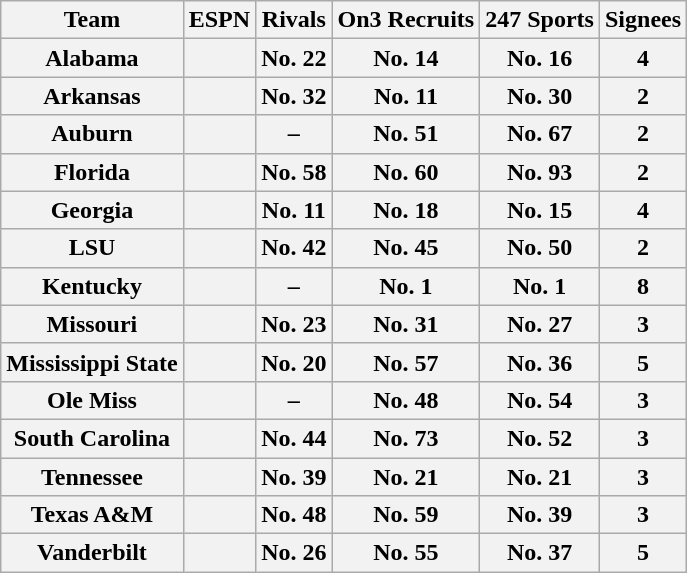<table class="wikitable">
<tr>
<th>Team</th>
<th>ESPN</th>
<th>Rivals</th>
<th>On3 Recruits</th>
<th>247 Sports</th>
<th>Signees</th>
</tr>
<tr>
<th style=>Alabama</th>
<th></th>
<th>No. 22</th>
<th>No. 14</th>
<th>No. 16</th>
<th>4</th>
</tr>
<tr>
<th style=>Arkansas</th>
<th></th>
<th>No. 32</th>
<th>No. 11</th>
<th>No. 30</th>
<th>2</th>
</tr>
<tr>
<th style=>Auburn</th>
<th></th>
<th>–</th>
<th>No. 51</th>
<th>No. 67</th>
<th>2</th>
</tr>
<tr>
<th style=>Florida</th>
<th></th>
<th>No. 58</th>
<th>No. 60</th>
<th>No. 93</th>
<th>2</th>
</tr>
<tr>
<th style=>Georgia</th>
<th></th>
<th>No. 11</th>
<th>No. 18</th>
<th>No. 15</th>
<th>4</th>
</tr>
<tr>
<th style=>LSU</th>
<th></th>
<th>No. 42</th>
<th>No. 45</th>
<th>No. 50</th>
<th>2</th>
</tr>
<tr>
<th style=>Kentucky</th>
<th></th>
<th>–</th>
<th>No. 1</th>
<th>No. 1</th>
<th>8</th>
</tr>
<tr>
<th style=>Missouri</th>
<th></th>
<th>No. 23</th>
<th>No. 31</th>
<th>No. 27</th>
<th>3</th>
</tr>
<tr>
<th style=>Mississippi State</th>
<th></th>
<th>No. 20</th>
<th>No. 57</th>
<th>No. 36</th>
<th>5</th>
</tr>
<tr>
<th style=>Ole Miss</th>
<th></th>
<th>–</th>
<th>No. 48</th>
<th>No. 54</th>
<th>3</th>
</tr>
<tr>
<th style=>South Carolina</th>
<th></th>
<th>No. 44</th>
<th>No. 73</th>
<th>No. 52</th>
<th>3</th>
</tr>
<tr>
<th style=>Tennessee</th>
<th></th>
<th>No. 39</th>
<th>No. 21</th>
<th>No. 21</th>
<th>3</th>
</tr>
<tr>
<th style=>Texas A&M</th>
<th></th>
<th>No. 48</th>
<th>No. 59</th>
<th>No. 39</th>
<th>3</th>
</tr>
<tr>
<th style=>Vanderbilt</th>
<th></th>
<th>No. 26</th>
<th>No. 55</th>
<th>No. 37</th>
<th>5</th>
</tr>
</table>
